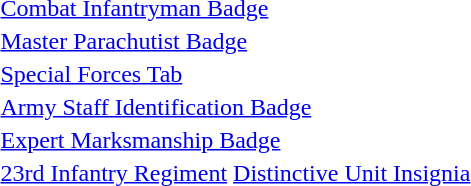<table>
<tr>
<td> <a href='#'>Combat Infantryman Badge</a></td>
</tr>
<tr>
<td> <a href='#'>Master Parachutist Badge</a></td>
</tr>
<tr>
<td> <a href='#'>Special Forces Tab</a></td>
</tr>
<tr>
<td> <a href='#'>Army Staff Identification Badge</a></td>
</tr>
<tr>
<td> <a href='#'>Expert Marksmanship Badge</a></td>
</tr>
<tr>
<td> <a href='#'>23rd Infantry Regiment</a> <a href='#'>Distinctive Unit Insignia</a></td>
</tr>
</table>
